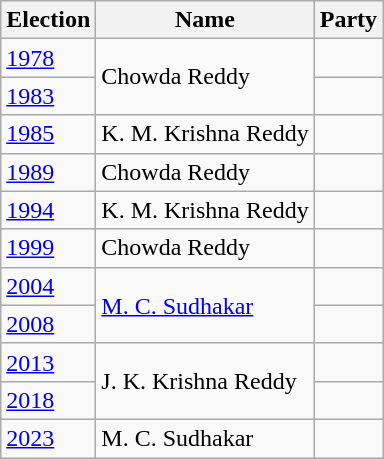<table class="wikitable sortable">
<tr>
<th>Election</th>
<th>Name</th>
<th colspan=2>Party</th>
</tr>
<tr>
<td><a href='#'>1978</a></td>
<td rowspan=2>Chowda Reddy</td>
<td></td>
</tr>
<tr>
<td><a href='#'>1983</a></td>
<td></td>
</tr>
<tr>
<td><a href='#'>1985</a></td>
<td>K. M. Krishna Reddy</td>
<td></td>
</tr>
<tr>
<td><a href='#'>1989</a></td>
<td>Chowda Reddy</td>
<td></td>
</tr>
<tr>
<td><a href='#'>1994</a></td>
<td>K. M. Krishna Reddy</td>
<td></td>
</tr>
<tr>
<td><a href='#'>1999</a></td>
<td>Chowda Reddy</td>
<td></td>
</tr>
<tr>
<td><a href='#'>2004</a></td>
<td rowspan=2><a href='#'>M. C. Sudhakar</a></td>
<td></td>
</tr>
<tr>
<td><a href='#'>2008</a></td>
</tr>
<tr>
<td><a href='#'>2013</a></td>
<td rowspan=2>J. K. Krishna Reddy</td>
<td></td>
</tr>
<tr>
<td><a href='#'>2018</a></td>
</tr>
<tr>
<td><a href='#'>2023</a></td>
<td>M. C. Sudhakar</td>
<td></td>
</tr>
</table>
